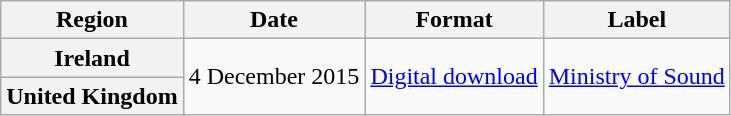<table class="wikitable plainrowheaders">
<tr>
<th scope="col">Region</th>
<th scope="col">Date</th>
<th scope="col">Format</th>
<th scope="col">Label</th>
</tr>
<tr>
<th scope="row">Ireland</th>
<td rowspan="2">4 December 2015</td>
<td rowspan="2"><a href='#'>Digital download</a></td>
<td rowspan="2"><a href='#'>Ministry of Sound</a></td>
</tr>
<tr>
<th scope="row">United Kingdom</th>
</tr>
</table>
